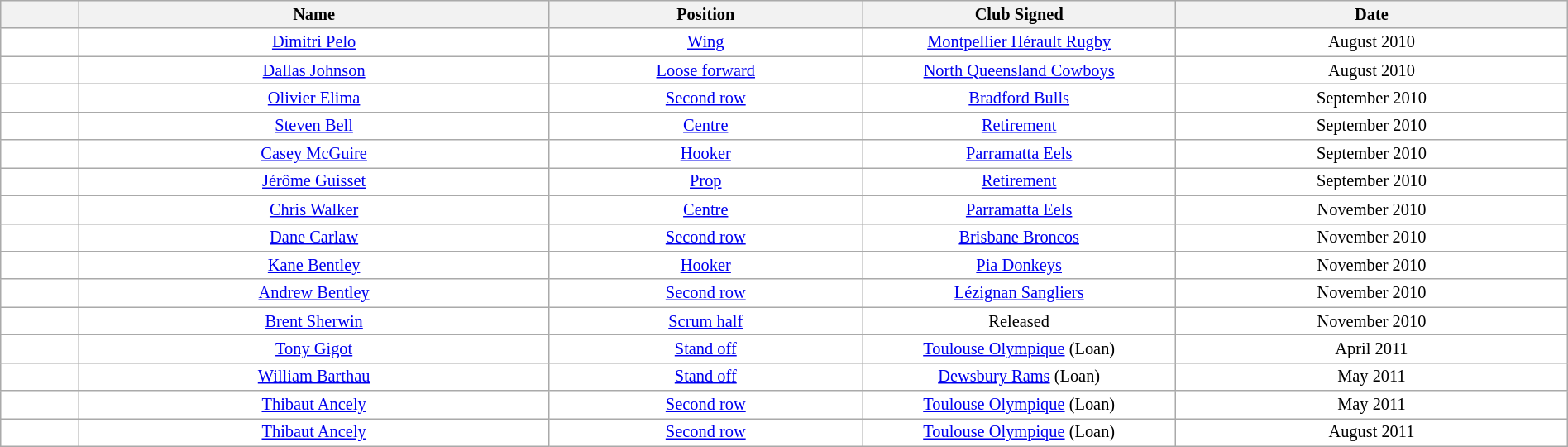<table class="wikitable sortable"  style="width:100%; font-size:85%;">
<tr style="background:#efefef;">
<th width=5%></th>
<th width=30%>Name</th>
<th !width=30%>Position</th>
<th width=20%>Club Signed</th>
<th width=25%>Date</th>
</tr>
<tr style="background:#fff;">
<td align=center></td>
<td align=center><a href='#'>Dimitri Pelo</a></td>
<td align=center><a href='#'>Wing</a></td>
<td align=center><a href='#'>Montpellier Hérault Rugby</a></td>
<td align=center>August 2010</td>
</tr>
<tr style="background:#fff;">
<td align=center></td>
<td align=center><a href='#'>Dallas Johnson</a></td>
<td align=center><a href='#'>Loose forward</a></td>
<td align=center><a href='#'>North Queensland Cowboys</a></td>
<td align=center>August 2010</td>
</tr>
<tr style="background:#fff;">
<td align=center></td>
<td align=center><a href='#'>Olivier Elima</a></td>
<td align=center><a href='#'>Second row</a></td>
<td align=center><a href='#'>Bradford Bulls</a></td>
<td align=center>September 2010</td>
</tr>
<tr style="background:#fff;">
<td align=center></td>
<td align=center><a href='#'>Steven Bell</a></td>
<td align=center><a href='#'>Centre</a></td>
<td align=center><a href='#'>Retirement</a></td>
<td align=center>September 2010</td>
</tr>
<tr style="background:#fff;">
<td align=center></td>
<td align=center><a href='#'>Casey McGuire</a></td>
<td align=center><a href='#'>Hooker</a></td>
<td align=center><a href='#'>Parramatta Eels</a></td>
<td align=center>September 2010</td>
</tr>
<tr style="background:#fff;">
<td align=center></td>
<td align=center><a href='#'>Jérôme Guisset</a></td>
<td align=center><a href='#'>Prop</a></td>
<td align=center><a href='#'>Retirement</a></td>
<td align=center>September 2010</td>
</tr>
<tr style="background:#fff;">
<td align=center></td>
<td align=center><a href='#'>Chris Walker</a></td>
<td align=center><a href='#'>Centre</a></td>
<td align=center><a href='#'>Parramatta Eels</a></td>
<td align=center>November 2010</td>
</tr>
<tr style="background:#fff;">
<td align=center></td>
<td align=center><a href='#'>Dane Carlaw</a></td>
<td align=center><a href='#'>Second row</a></td>
<td align=center><a href='#'>Brisbane Broncos</a></td>
<td align=center>November 2010</td>
</tr>
<tr style="background:#fff;">
<td align=center></td>
<td align=center><a href='#'>Kane Bentley</a></td>
<td align=center><a href='#'>Hooker</a></td>
<td align=center><a href='#'>Pia Donkeys</a></td>
<td align=center>November 2010</td>
</tr>
<tr style="background:#fff;">
<td align=center></td>
<td align=center><a href='#'>Andrew Bentley</a></td>
<td align=center><a href='#'>Second row</a></td>
<td align=center><a href='#'>Lézignan Sangliers</a></td>
<td align=center>November 2010</td>
</tr>
<tr style="background:#fff;">
<td align=center></td>
<td align=center><a href='#'>Brent Sherwin</a></td>
<td align=center><a href='#'>Scrum half</a></td>
<td align=center>Released</td>
<td align=center>November 2010</td>
</tr>
<tr style="background:#fff;">
<td align=center></td>
<td align=center><a href='#'>Tony Gigot</a></td>
<td align=center><a href='#'>Stand off</a></td>
<td align=center><a href='#'>Toulouse Olympique</a> (Loan)</td>
<td align=center>April 2011</td>
</tr>
<tr style="background:#fff;">
<td align=center></td>
<td align=center><a href='#'>William Barthau</a></td>
<td align=center><a href='#'>Stand off</a></td>
<td align=center><a href='#'>Dewsbury Rams</a> (Loan)</td>
<td align=center>May 2011</td>
</tr>
<tr style="background:#fff;">
<td align=center></td>
<td align=center><a href='#'>Thibaut Ancely</a></td>
<td align=center><a href='#'>Second row</a></td>
<td align=center><a href='#'>Toulouse Olympique</a> (Loan)</td>
<td align=center>May 2011</td>
</tr>
<tr style="background:#fff;">
<td align=center></td>
<td align=center><a href='#'>Thibaut Ancely</a></td>
<td align=center><a href='#'>Second row</a></td>
<td align=center><a href='#'>Toulouse Olympique</a> (Loan)</td>
<td align=center>August 2011</td>
</tr>
</table>
